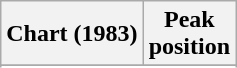<table class="wikitable sortable">
<tr>
<th>Chart (1983)</th>
<th>Peak<br>position</th>
</tr>
<tr>
</tr>
<tr>
</tr>
</table>
